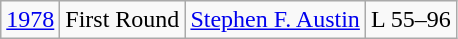<table class="wikitable">
<tr align="center">
<td><a href='#'>1978</a></td>
<td>First Round</td>
<td><a href='#'>Stephen F. Austin</a></td>
<td>L 55–96</td>
</tr>
</table>
